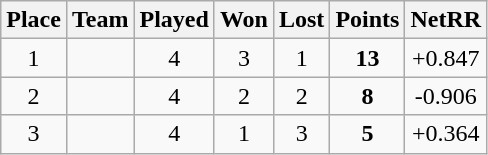<table class="wikitable">
<tr>
<th>Place</th>
<th>Team</th>
<th>Played</th>
<th>Won</th>
<th>Lost</th>
<th>Points</th>
<th>NetRR</th>
</tr>
<tr align="center">
<td>1</td>
<td align="left"></td>
<td>4</td>
<td>3</td>
<td>1</td>
<td><strong>13</strong></td>
<td>+0.847</td>
</tr>
<tr align="center">
<td>2</td>
<td align="left"></td>
<td>4</td>
<td>2</td>
<td>2</td>
<td><strong>8</strong></td>
<td>-0.906</td>
</tr>
<tr align="center">
<td>3</td>
<td align="left"></td>
<td>4</td>
<td>1</td>
<td>3</td>
<td><strong>5</strong></td>
<td>+0.364</td>
</tr>
</table>
